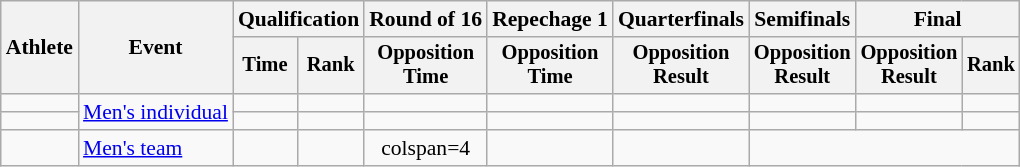<table class=wikitable style="font-size:90%;">
<tr>
<th rowspan=2>Athlete</th>
<th rowspan=2>Event</th>
<th colspan=2>Qualification</th>
<th>Round of 16</th>
<th>Repechage 1</th>
<th>Quarterfinals</th>
<th>Semifinals</th>
<th colspan=2>Final</th>
</tr>
<tr style="font-size:95%">
<th>Time</th>
<th>Rank</th>
<th>Opposition<br>Time</th>
<th>Opposition<br>Time</th>
<th>Opposition<br>Result</th>
<th>Opposition<br>Result</th>
<th>Opposition<br>Result</th>
<th>Rank</th>
</tr>
<tr align=center>
<td align=left></td>
<td align=left rowspan=2><a href='#'>Men's individual</a></td>
<td></td>
<td></td>
<td></td>
<td></td>
<td></td>
<td></td>
<td></td>
<td></td>
</tr>
<tr align=center>
<td align=left></td>
<td></td>
<td></td>
<td></td>
<td></td>
<td></td>
<td></td>
<td></td>
<td></td>
</tr>
<tr align=center>
<td align=left></td>
<td align=left><a href='#'>Men's team</a></td>
<td></td>
<td></td>
<td>colspan=4 </td>
<td></td>
<td></td>
</tr>
</table>
